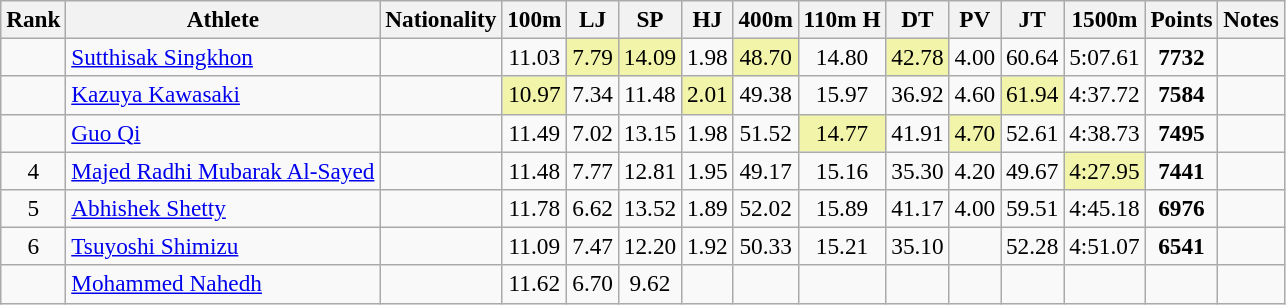<table class="wikitable sortable" style=" text-align:center; font-size:97%;">
<tr>
<th>Rank</th>
<th>Athlete</th>
<th>Nationality</th>
<th>100m</th>
<th>LJ</th>
<th>SP</th>
<th>HJ</th>
<th>400m</th>
<th>110m H</th>
<th>DT</th>
<th>PV</th>
<th>JT</th>
<th>1500m</th>
<th>Points</th>
<th>Notes</th>
</tr>
<tr>
<td></td>
<td align=left><a href='#'>Sutthisak Singkhon</a></td>
<td align=left></td>
<td>11.03</td>
<td bgcolor=#F2F5A9>7.79</td>
<td bgcolor=#F2F5A9>14.09</td>
<td>1.98</td>
<td bgcolor=#F2F5A9>48.70</td>
<td>14.80</td>
<td bgcolor=#F2F5A9>42.78</td>
<td>4.00</td>
<td>60.64</td>
<td>5:07.61</td>
<td><strong>7732</strong></td>
<td></td>
</tr>
<tr>
<td></td>
<td align=left><a href='#'>Kazuya Kawasaki</a></td>
<td align=left></td>
<td bgcolor=#F2F5A9>10.97</td>
<td>7.34</td>
<td>11.48</td>
<td bgcolor=#F2F5A9>2.01</td>
<td>49.38</td>
<td>15.97</td>
<td>36.92</td>
<td>4.60</td>
<td bgcolor=#F2F5A9>61.94</td>
<td>4:37.72</td>
<td><strong>7584</strong></td>
<td></td>
</tr>
<tr>
<td></td>
<td align=left><a href='#'>Guo Qi</a></td>
<td align=left></td>
<td>11.49</td>
<td>7.02</td>
<td>13.15</td>
<td>1.98</td>
<td>51.52</td>
<td bgcolor=#F2F5A9>14.77</td>
<td>41.91</td>
<td bgcolor=#F2F5A9>4.70</td>
<td>52.61</td>
<td>4:38.73</td>
<td><strong>7495</strong></td>
<td></td>
</tr>
<tr>
<td>4</td>
<td align=left><a href='#'>Majed Radhi Mubarak Al-Sayed</a></td>
<td align=left></td>
<td>11.48</td>
<td>7.77</td>
<td>12.81</td>
<td>1.95</td>
<td>49.17</td>
<td>15.16</td>
<td>35.30</td>
<td>4.20</td>
<td>49.67</td>
<td bgcolor=#F2F5A9>4:27.95</td>
<td><strong>7441</strong></td>
<td></td>
</tr>
<tr>
<td>5</td>
<td align=left><a href='#'>Abhishek Shetty</a></td>
<td align=left></td>
<td>11.78</td>
<td>6.62</td>
<td>13.52</td>
<td>1.89</td>
<td>52.02</td>
<td>15.89</td>
<td>41.17</td>
<td>4.00</td>
<td>59.51</td>
<td>4:45.18</td>
<td><strong>6976</strong></td>
<td></td>
</tr>
<tr>
<td>6</td>
<td align=left><a href='#'>Tsuyoshi Shimizu</a></td>
<td align=left></td>
<td>11.09</td>
<td>7.47</td>
<td>12.20</td>
<td>1.92</td>
<td>50.33</td>
<td>15.21</td>
<td>35.10</td>
<td></td>
<td>52.28</td>
<td>4:51.07</td>
<td><strong>6541</strong></td>
<td></td>
</tr>
<tr>
<td></td>
<td align=left><a href='#'>Mohammed Nahedh</a></td>
<td align=left></td>
<td>11.62</td>
<td>6.70</td>
<td>9.62</td>
<td></td>
<td></td>
<td></td>
<td></td>
<td></td>
<td></td>
<td></td>
<td><strong></strong></td>
<td></td>
</tr>
</table>
